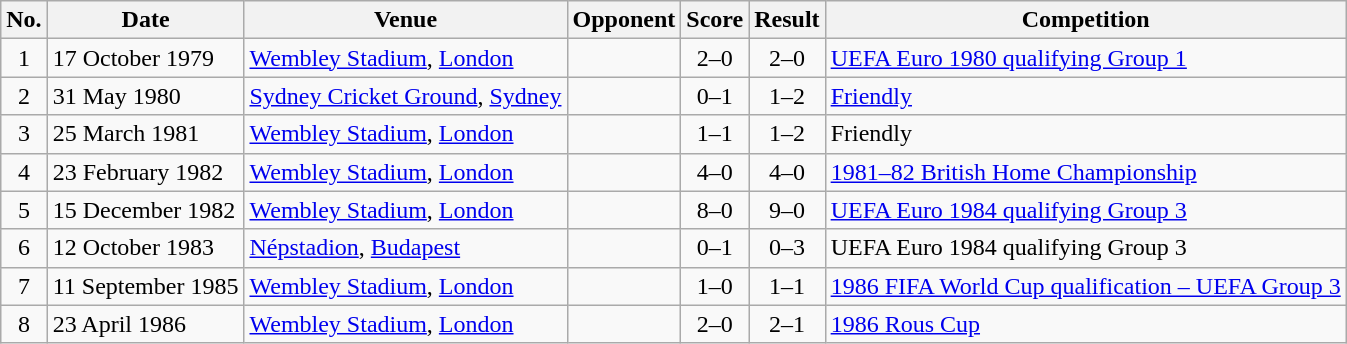<table class="wikitable sortable">
<tr>
<th scope="col">No.</th>
<th scope="col">Date</th>
<th scope="col">Venue</th>
<th scope="col">Opponent</th>
<th scope="col">Score</th>
<th scope="col">Result</th>
<th scope="col">Competition</th>
</tr>
<tr>
<td align="center">1</td>
<td>17 October 1979</td>
<td><a href='#'>Wembley Stadium</a>, <a href='#'>London</a></td>
<td></td>
<td align="center">2–0</td>
<td align="center">2–0</td>
<td><a href='#'>UEFA Euro 1980 qualifying Group 1</a></td>
</tr>
<tr>
<td align="center">2</td>
<td>31 May 1980</td>
<td><a href='#'>Sydney Cricket Ground</a>, <a href='#'>Sydney</a></td>
<td></td>
<td align="center">0–1</td>
<td align="center">1–2</td>
<td><a href='#'>Friendly</a></td>
</tr>
<tr>
<td align="center">3</td>
<td>25 March 1981</td>
<td><a href='#'>Wembley Stadium</a>, <a href='#'>London</a></td>
<td></td>
<td align="center">1–1</td>
<td align="center">1–2</td>
<td>Friendly</td>
</tr>
<tr>
<td align="center">4</td>
<td>23 February 1982</td>
<td><a href='#'>Wembley Stadium</a>, <a href='#'>London</a></td>
<td></td>
<td align="center">4–0</td>
<td align="center">4–0</td>
<td><a href='#'>1981–82 British Home Championship</a></td>
</tr>
<tr 0>
<td align="center">5</td>
<td>15 December 1982</td>
<td><a href='#'>Wembley Stadium</a>, <a href='#'>London</a></td>
<td></td>
<td align="center">8–0</td>
<td align="center">9–0</td>
<td><a href='#'>UEFA Euro 1984 qualifying Group 3</a></td>
</tr>
<tr>
<td align="center">6</td>
<td>12 October 1983</td>
<td><a href='#'>Népstadion</a>, <a href='#'>Budapest</a></td>
<td></td>
<td align="center">0–1</td>
<td align="center">0–3</td>
<td>UEFA Euro 1984 qualifying Group 3</td>
</tr>
<tr>
<td align="center">7</td>
<td>11 September 1985</td>
<td><a href='#'>Wembley Stadium</a>, <a href='#'>London</a></td>
<td></td>
<td align="center">1–0</td>
<td align="center">1–1</td>
<td><a href='#'>1986 FIFA World Cup qualification – UEFA Group 3</a></td>
</tr>
<tr>
<td align="center">8</td>
<td>23 April 1986</td>
<td><a href='#'>Wembley Stadium</a>, <a href='#'>London</a></td>
<td></td>
<td align="center">2–0</td>
<td align="center">2–1</td>
<td><a href='#'>1986 Rous Cup</a></td>
</tr>
</table>
